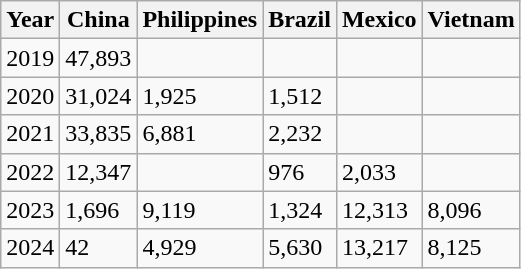<table class="wikitable">
<tr>
<th>Year</th>
<th>China</th>
<th>Philippines</th>
<th>Brazil</th>
<th>Mexico</th>
<th>Vietnam</th>
</tr>
<tr>
<td>2019</td>
<td>47,893</td>
<td></td>
<td></td>
<td></td>
<td></td>
</tr>
<tr>
<td>2020</td>
<td>31,024</td>
<td>1,925</td>
<td>1,512</td>
<td></td>
<td></td>
</tr>
<tr>
<td>2021</td>
<td>33,835</td>
<td>6,881</td>
<td>2,232</td>
<td></td>
<td></td>
</tr>
<tr>
<td>2022</td>
<td>12,347</td>
<td></td>
<td>976</td>
<td>2,033</td>
<td></td>
</tr>
<tr>
<td>2023</td>
<td>1,696</td>
<td>9,119</td>
<td>1,324</td>
<td>12,313</td>
<td>8,096</td>
</tr>
<tr>
<td>2024</td>
<td>42</td>
<td>4,929</td>
<td>5,630</td>
<td>13,217</td>
<td>8,125</td>
</tr>
</table>
